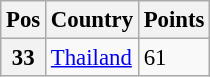<table class="wikitable" Style="font-size:95%">
<tr>
<th>Pos</th>
<th>Country</th>
<th>Points</th>
</tr>
<tr>
<th>33</th>
<td> <a href='#'>Thailand</a></td>
<td>61</td>
</tr>
</table>
